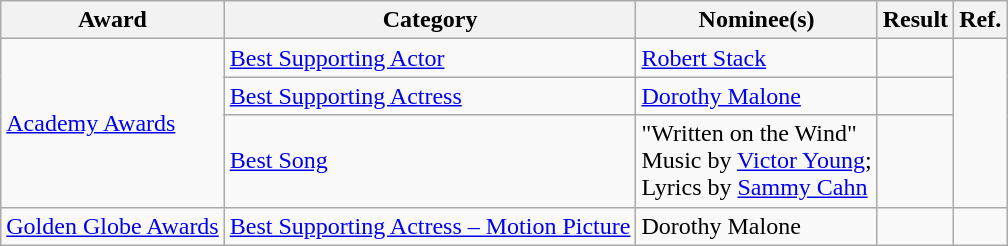<table class="wikitable">
<tr>
<th>Award</th>
<th>Category</th>
<th>Nominee(s)</th>
<th>Result</th>
<th>Ref.</th>
</tr>
<tr>
<td rowspan="3"><a href='#'>Academy Awards</a></td>
<td><a href='#'>Best Supporting Actor</a></td>
<td><a href='#'>Robert Stack</a></td>
<td></td>
<td align="center" rowspan="3"></td>
</tr>
<tr>
<td><a href='#'>Best Supporting Actress</a></td>
<td><a href='#'>Dorothy Malone</a></td>
<td></td>
</tr>
<tr>
<td><a href='#'>Best Song</a></td>
<td>"Written on the Wind" <br> Music by <a href='#'>Victor Young</a>; <br> Lyrics by <a href='#'>Sammy Cahn</a></td>
<td></td>
</tr>
<tr>
<td><a href='#'>Golden Globe Awards</a></td>
<td><a href='#'>Best Supporting Actress – Motion Picture</a></td>
<td>Dorothy Malone</td>
<td></td>
<td align="center"></td>
</tr>
</table>
